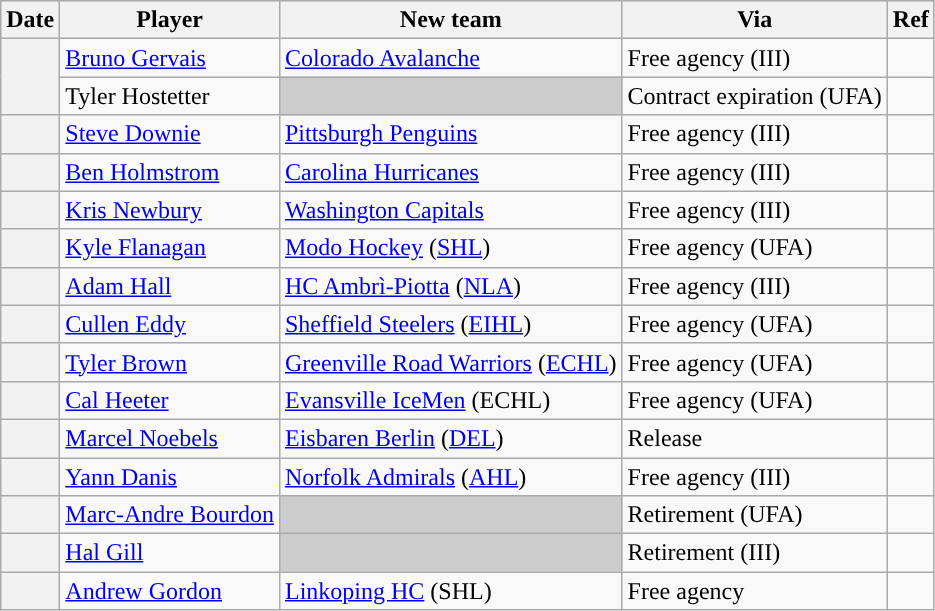<table class="wikitable plainrowheaders">
<tr style="background:#ddd; text-align:center;">
<th>Date</th>
<th>Player</th>
<th>New team</th>
<th>Via</th>
<th>Ref</th>
</tr>
<tr>
<th scope="row" rowspan=2></th>
<td><a href='#'>Bruno Gervais</a></td>
<td><a href='#'>Colorado Avalanche</a></td>
<td>Free agency (III)</td>
<td></td>
</tr>
<tr>
<td>Tyler Hostetter</td>
<td style="background:#ccc"></td>
<td>Contract expiration (UFA)</td>
<td></td>
</tr>
<tr>
<th scope="row"></th>
<td><a href='#'>Steve Downie</a></td>
<td><a href='#'>Pittsburgh Penguins</a></td>
<td>Free agency (III)</td>
<td></td>
</tr>
<tr>
<th scope="row"></th>
<td><a href='#'>Ben Holmstrom</a></td>
<td><a href='#'>Carolina Hurricanes</a></td>
<td>Free agency (III)</td>
<td></td>
</tr>
<tr>
<th scope="row"></th>
<td><a href='#'>Kris Newbury</a></td>
<td><a href='#'>Washington Capitals</a></td>
<td>Free agency (III)</td>
<td></td>
</tr>
<tr>
<th scope="row"></th>
<td><a href='#'>Kyle Flanagan</a></td>
<td><a href='#'>Modo Hockey</a> (<a href='#'>SHL</a>)</td>
<td>Free agency (UFA)</td>
<td></td>
</tr>
<tr>
<th scope="row"></th>
<td><a href='#'>Adam Hall</a></td>
<td><a href='#'>HC Ambrì-Piotta</a> (<a href='#'>NLA</a>)</td>
<td>Free agency (III)</td>
<td></td>
</tr>
<tr>
<th scope="row"></th>
<td><a href='#'>Cullen Eddy</a></td>
<td><a href='#'>Sheffield Steelers</a> (<a href='#'>EIHL</a>)</td>
<td>Free agency (UFA)</td>
<td></td>
</tr>
<tr>
<th scope="row"></th>
<td><a href='#'>Tyler Brown</a></td>
<td><a href='#'>Greenville Road Warriors</a> (<a href='#'>ECHL</a>)</td>
<td>Free agency (UFA)</td>
<td></td>
</tr>
<tr>
<th scope="row"></th>
<td><a href='#'>Cal Heeter</a></td>
<td><a href='#'>Evansville IceMen</a> (ECHL)</td>
<td>Free agency (UFA)</td>
<td></td>
</tr>
<tr>
<th scope="row"></th>
<td><a href='#'>Marcel Noebels</a></td>
<td><a href='#'>Eisbaren Berlin</a> (<a href='#'>DEL</a>)</td>
<td>Release</td>
<td></td>
</tr>
<tr>
<th scope="row"></th>
<td><a href='#'>Yann Danis</a></td>
<td><a href='#'>Norfolk Admirals</a> (<a href='#'>AHL</a>)</td>
<td>Free agency (III)</td>
<td></td>
</tr>
<tr>
<th scope="row"></th>
<td><a href='#'>Marc-Andre Bourdon</a></td>
<td style="background:#ccc"></td>
<td>Retirement (UFA)</td>
<td></td>
</tr>
<tr>
<th scope="row"></th>
<td><a href='#'>Hal Gill</a></td>
<td style="background:#ccc"></td>
<td>Retirement (III)</td>
<td></td>
</tr>
<tr>
<th scope="row"></th>
<td><a href='#'>Andrew Gordon</a></td>
<td><a href='#'>Linkoping HC</a> (SHL)</td>
<td>Free agency</td>
<td></td>
</tr>
</table>
